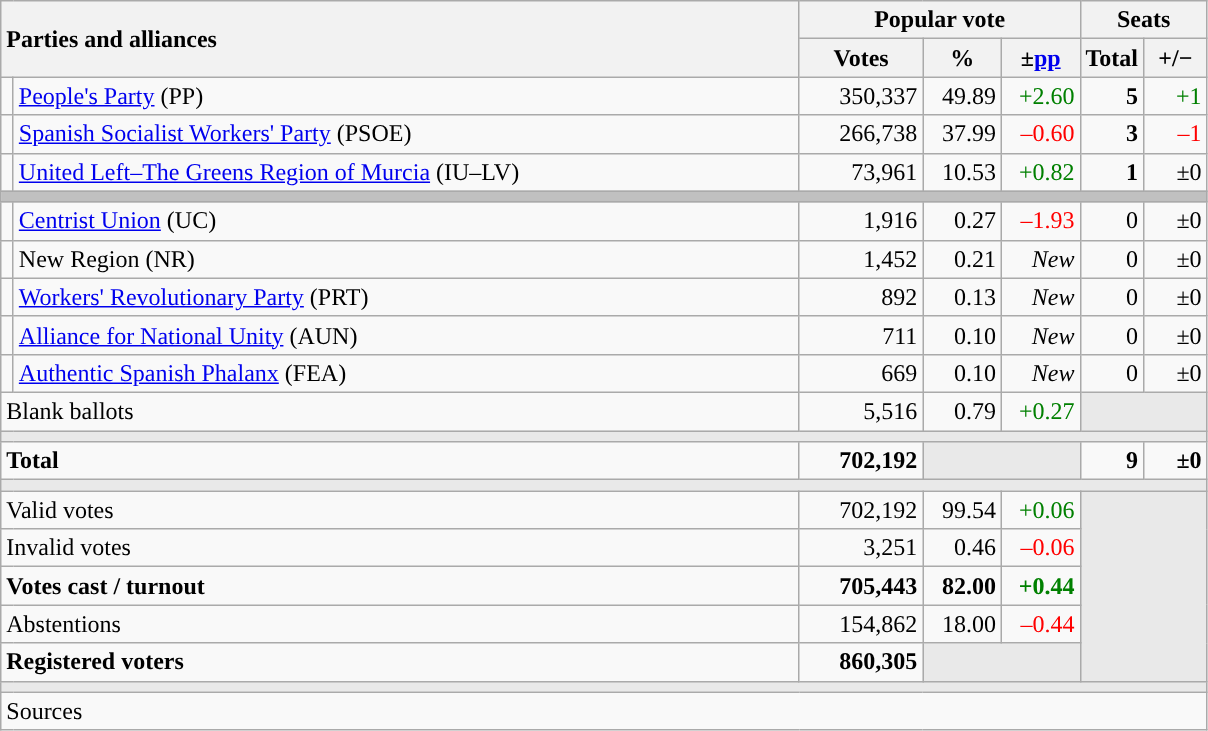<table class="wikitable" style="text-align:right;">
<tr>
<th style="text-align:left;" rowspan="2" colspan="2" width="525">Parties and alliances</th>
<th colspan="3">Popular vote</th>
<th colspan="2">Seats</th>
</tr>
<tr>
<th width="75">Votes</th>
<th width="45">%</th>
<th width="45">±<a href='#'>pp</a></th>
<th width="35">Total</th>
<th width="35">+/−</th>
</tr>
<tr>
<td width="1" style="color:inherit;background:"></td>
<td align="left"><a href='#'>People's Party</a> (PP)</td>
<td>350,337</td>
<td>49.89</td>
<td style="color:green;">+2.60</td>
<td><strong>5</strong></td>
<td style="color:green;">+1</td>
</tr>
<tr>
<td style="color:inherit;background:"></td>
<td align="left"><a href='#'>Spanish Socialist Workers' Party</a> (PSOE)</td>
<td>266,738</td>
<td>37.99</td>
<td style="color:red;">–0.60</td>
<td><strong>3</strong></td>
<td style="color:red;">–1</td>
</tr>
<tr>
<td style="color:inherit;background:"></td>
<td align="left"><a href='#'>United Left–The Greens Region of Murcia</a> (IU–LV)</td>
<td>73,961</td>
<td>10.53</td>
<td style="color:green;">+0.82</td>
<td><strong>1</strong></td>
<td>±0</td>
</tr>
<tr>
<td colspan="7" bgcolor="#C0C0C0"></td>
</tr>
<tr>
<td style="color:inherit;background:"></td>
<td align="left"><a href='#'>Centrist Union</a> (UC)</td>
<td>1,916</td>
<td>0.27</td>
<td style="color:red;">–1.93</td>
<td>0</td>
<td>±0</td>
</tr>
<tr>
<td style="color:inherit;background:"></td>
<td align="left">New Region (NR)</td>
<td>1,452</td>
<td>0.21</td>
<td><em>New</em></td>
<td>0</td>
<td>±0</td>
</tr>
<tr>
<td style="color:inherit;background:"></td>
<td align="left"><a href='#'>Workers' Revolutionary Party</a> (PRT)</td>
<td>892</td>
<td>0.13</td>
<td><em>New</em></td>
<td>0</td>
<td>±0</td>
</tr>
<tr>
<td style="color:inherit;background:"></td>
<td align="left"><a href='#'>Alliance for National Unity</a> (AUN)</td>
<td>711</td>
<td>0.10</td>
<td><em>New</em></td>
<td>0</td>
<td>±0</td>
</tr>
<tr>
<td style="color:inherit;background:"></td>
<td align="left"><a href='#'>Authentic Spanish Phalanx</a> (FEA)</td>
<td>669</td>
<td>0.10</td>
<td><em>New</em></td>
<td>0</td>
<td>±0</td>
</tr>
<tr>
<td align="left" colspan="2">Blank ballots</td>
<td>5,516</td>
<td>0.79</td>
<td style="color:green;">+0.27</td>
<td bgcolor="#E9E9E9" colspan="2"></td>
</tr>
<tr>
<td colspan="7" bgcolor="#E9E9E9"></td>
</tr>
<tr style="font-weight:bold;">
<td align="left" colspan="2">Total</td>
<td>702,192</td>
<td bgcolor="#E9E9E9" colspan="2"></td>
<td>9</td>
<td>±0</td>
</tr>
<tr>
<td colspan="7" bgcolor="#E9E9E9"></td>
</tr>
<tr>
<td align="left" colspan="2">Valid votes</td>
<td>702,192</td>
<td>99.54</td>
<td style="color:green;">+0.06</td>
<td bgcolor="#E9E9E9" colspan="2" rowspan="5"></td>
</tr>
<tr>
<td align="left" colspan="2">Invalid votes</td>
<td>3,251</td>
<td>0.46</td>
<td style="color:red;">–0.06</td>
</tr>
<tr style="font-weight:bold;">
<td align="left" colspan="2">Votes cast / turnout</td>
<td>705,443</td>
<td>82.00</td>
<td style="color:green;">+0.44</td>
</tr>
<tr>
<td align="left" colspan="2">Abstentions</td>
<td>154,862</td>
<td>18.00</td>
<td style="color:red;">–0.44</td>
</tr>
<tr style="font-weight:bold;">
<td align="left" colspan="2">Registered voters</td>
<td>860,305</td>
<td bgcolor="#E9E9E9" colspan="2"></td>
</tr>
<tr>
<td colspan="7" bgcolor="#E9E9E9"></td>
</tr>
<tr>
<td align="left" colspan="7">Sources</td>
</tr>
</table>
